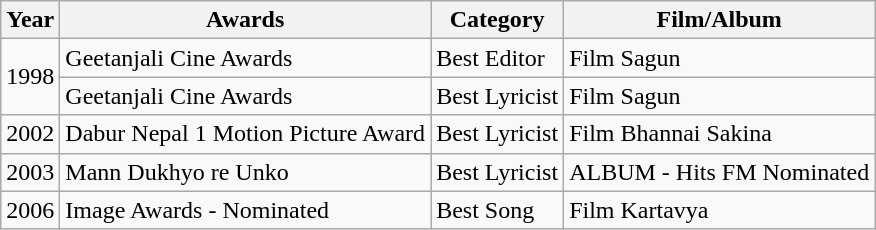<table class="wikitable">
<tr>
<th>Year</th>
<th>Awards</th>
<th>Category</th>
<th>Film/Album</th>
</tr>
<tr>
<td rowspan="2">1998</td>
<td>Geetanjali Cine Awards</td>
<td>Best Editor</td>
<td>Film Sagun</td>
</tr>
<tr>
<td>Geetanjali Cine Awards</td>
<td>Best Lyricist</td>
<td>Film Sagun</td>
</tr>
<tr>
<td>2002</td>
<td>Dabur Nepal 1 Motion Picture Award</td>
<td>Best Lyricist</td>
<td>Film Bhannai Sakina</td>
</tr>
<tr>
<td>2003</td>
<td>Mann Dukhyo re Unko</td>
<td>Best Lyricist</td>
<td>ALBUM - Hits FM Nominated</td>
</tr>
<tr>
<td>2006</td>
<td>Image Awards - Nominated</td>
<td>Best Song</td>
<td>Film Kartavya</td>
</tr>
</table>
